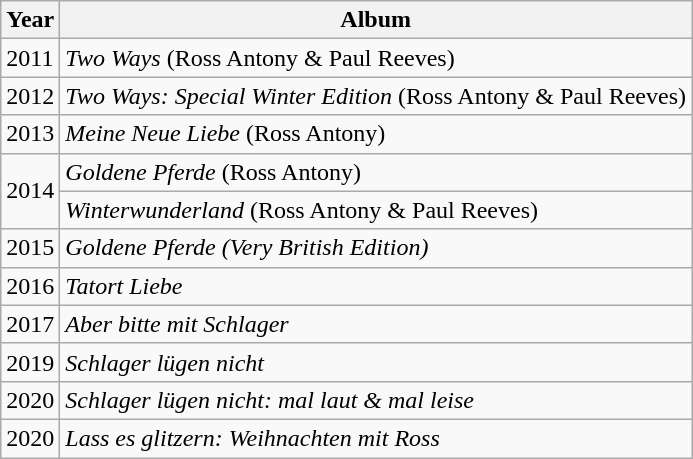<table class="wikitable" border="1">
<tr>
<th>Year</th>
<th>Album</th>
</tr>
<tr>
<td>2011</td>
<td><em>Two Ways</em> (Ross Antony & Paul Reeves)</td>
</tr>
<tr>
<td>2012</td>
<td><em>Two Ways: Special Winter Edition</em> (Ross Antony & Paul Reeves)</td>
</tr>
<tr>
<td>2013</td>
<td><em>Meine Neue Liebe</em> (Ross Antony)</td>
</tr>
<tr>
<td rowspan="2">2014</td>
<td><em>Goldene Pferde</em> (Ross Antony)</td>
</tr>
<tr>
<td><em>Winterwunderland</em> (Ross Antony & Paul Reeves)</td>
</tr>
<tr>
<td>2015</td>
<td><em>Goldene Pferde (Very British Edition)</em></td>
</tr>
<tr>
<td>2016</td>
<td><em>Tatort Liebe</em></td>
</tr>
<tr>
<td>2017</td>
<td><em>Aber bitte mit Schlager</em></td>
</tr>
<tr>
<td>2019</td>
<td><em>Schlager lügen nicht</em></td>
</tr>
<tr>
<td>2020</td>
<td><em>Schlager lügen nicht: mal laut & mal leise</em></td>
</tr>
<tr>
<td>2020</td>
<td><em>Lass es glitzern: Weihnachten mit Ross</em></td>
</tr>
</table>
